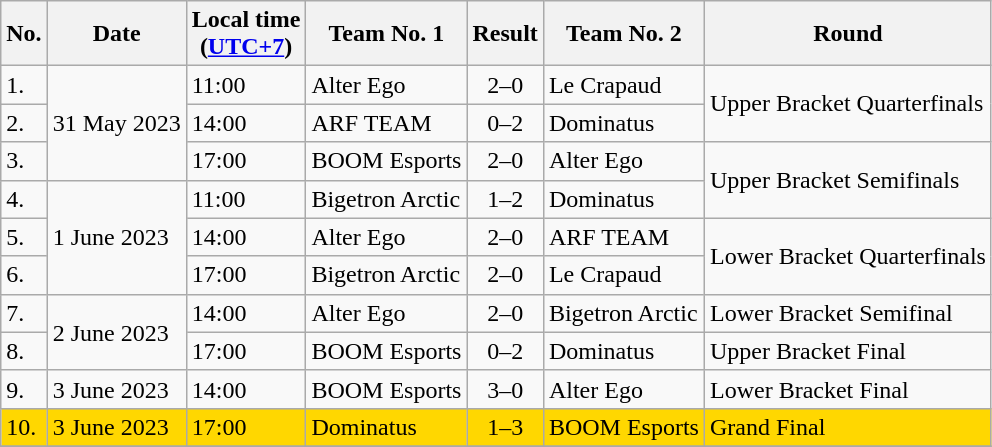<table class="wikitable sortable" style="text-align:left;">
<tr>
<th>No.</th>
<th>Date</th>
<th>Local time<br>(<a href='#'>UTC+7</a>)</th>
<th>Team No. 1</th>
<th>Result</th>
<th>Team No. 2</th>
<th>Round</th>
</tr>
<tr>
<td>1.</td>
<td rowspan=3>31 May 2023</td>
<td>11:00</td>
<td>Alter Ego</td>
<td style="text-align:center;">2–0</td>
<td>Le Crapaud</td>
<td rowspan=2>Upper Bracket Quarterfinals</td>
</tr>
<tr>
<td>2.</td>
<td>14:00</td>
<td>ARF TEAM</td>
<td style="text-align:center;">0–2</td>
<td>Dominatus</td>
</tr>
<tr>
<td>3.</td>
<td>17:00</td>
<td>BOOM Esports</td>
<td style="text-align:center;">2–0</td>
<td>Alter Ego</td>
<td rowspan=2>Upper Bracket Semifinals</td>
</tr>
<tr>
<td>4.</td>
<td rowspan=3>1 June 2023</td>
<td>11:00</td>
<td>Bigetron Arctic</td>
<td style="text-align:center;">1–2</td>
<td>Dominatus</td>
</tr>
<tr>
<td>5.</td>
<td>14:00</td>
<td>Alter Ego</td>
<td style="text-align:center;">2–0</td>
<td>ARF TEAM</td>
<td rowspan=2>Lower Bracket Quarterfinals</td>
</tr>
<tr>
<td>6.</td>
<td>17:00</td>
<td>Bigetron Arctic</td>
<td style="text-align:center;">2–0</td>
<td>Le Crapaud</td>
</tr>
<tr>
<td>7.</td>
<td rowspan=2>2 June 2023</td>
<td>14:00</td>
<td>Alter Ego</td>
<td style="text-align:center;">2–0</td>
<td>Bigetron Arctic</td>
<td>Lower Bracket Semifinal</td>
</tr>
<tr>
<td>8.</td>
<td>17:00</td>
<td>BOOM Esports</td>
<td style="text-align:center;">0–2</td>
<td>Dominatus</td>
<td>Upper Bracket Final</td>
</tr>
<tr>
<td>9.</td>
<td>3 June 2023</td>
<td>14:00</td>
<td>BOOM Esports</td>
<td style="text-align:center;">3–0</td>
<td>Alter Ego</td>
<td>Lower Bracket Final</td>
</tr>
<tr style="background:gold">
<td>10.</td>
<td>3 June 2023</td>
<td>17:00</td>
<td>Dominatus</td>
<td style="text-align:center;">1–3</td>
<td>BOOM Esports</td>
<td>Grand Final</td>
</tr>
<tr>
</tr>
</table>
